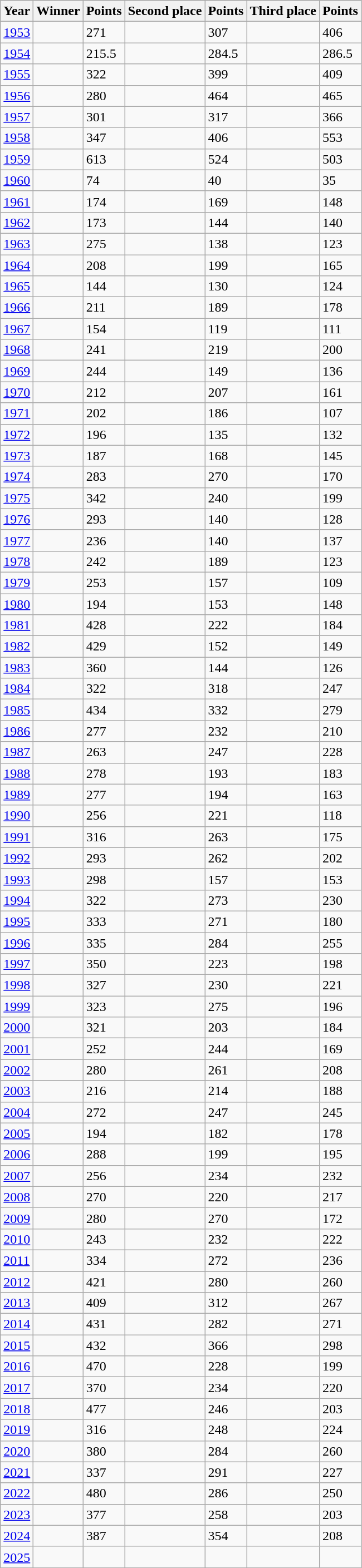<table class="wikitable">
<tr>
<th>Year</th>
<th>Winner</th>
<th>Points</th>
<th>Second place</th>
<th>Points</th>
<th>Third place</th>
<th>Points</th>
</tr>
<tr>
<td><a href='#'>1953</a></td>
<td></td>
<td>271</td>
<td></td>
<td>307</td>
<td></td>
<td>406</td>
</tr>
<tr>
<td><a href='#'>1954</a></td>
<td></td>
<td>215.5</td>
<td></td>
<td>284.5</td>
<td></td>
<td>286.5</td>
</tr>
<tr>
<td><a href='#'>1955</a></td>
<td></td>
<td>322</td>
<td></td>
<td>399</td>
<td></td>
<td>409</td>
</tr>
<tr>
<td><a href='#'>1956</a></td>
<td></td>
<td>280</td>
<td></td>
<td>464</td>
<td></td>
<td>465</td>
</tr>
<tr>
<td><a href='#'>1957</a></td>
<td></td>
<td>301</td>
<td></td>
<td>317</td>
<td></td>
<td>366</td>
</tr>
<tr>
<td><a href='#'>1958</a></td>
<td></td>
<td>347</td>
<td></td>
<td>406</td>
<td></td>
<td>553</td>
</tr>
<tr>
<td><a href='#'>1959</a></td>
<td></td>
<td>613</td>
<td></td>
<td>524</td>
<td></td>
<td>503</td>
</tr>
<tr>
<td><a href='#'>1960</a></td>
<td></td>
<td>74</td>
<td></td>
<td>40</td>
<td></td>
<td>35</td>
</tr>
<tr>
<td><a href='#'>1961</a></td>
<td></td>
<td>174</td>
<td></td>
<td>169</td>
<td></td>
<td>148</td>
</tr>
<tr>
<td><a href='#'>1962</a></td>
<td></td>
<td>173</td>
<td></td>
<td>144</td>
<td></td>
<td>140</td>
</tr>
<tr>
<td><a href='#'>1963</a></td>
<td></td>
<td>275</td>
<td></td>
<td>138</td>
<td></td>
<td>123</td>
</tr>
<tr>
<td><a href='#'>1964</a></td>
<td></td>
<td>208</td>
<td></td>
<td>199</td>
<td></td>
<td>165</td>
</tr>
<tr>
<td><a href='#'>1965</a></td>
<td></td>
<td>144</td>
<td></td>
<td>130</td>
<td></td>
<td>124</td>
</tr>
<tr>
<td><a href='#'>1966</a></td>
<td></td>
<td>211</td>
<td></td>
<td>189</td>
<td></td>
<td>178</td>
</tr>
<tr>
<td><a href='#'>1967</a></td>
<td></td>
<td>154</td>
<td></td>
<td>119</td>
<td></td>
<td>111</td>
</tr>
<tr>
<td><a href='#'>1968</a></td>
<td></td>
<td>241</td>
<td></td>
<td>219</td>
<td></td>
<td>200</td>
</tr>
<tr>
<td><a href='#'>1969</a></td>
<td></td>
<td>244</td>
<td></td>
<td>149</td>
<td></td>
<td>136</td>
</tr>
<tr>
<td><a href='#'>1970</a></td>
<td></td>
<td>212</td>
<td></td>
<td>207</td>
<td></td>
<td>161</td>
</tr>
<tr>
<td><a href='#'>1971</a></td>
<td></td>
<td>202</td>
<td></td>
<td>186</td>
<td></td>
<td>107</td>
</tr>
<tr>
<td><a href='#'>1972</a></td>
<td></td>
<td>196</td>
<td></td>
<td>135</td>
<td></td>
<td>132</td>
</tr>
<tr>
<td><a href='#'>1973</a></td>
<td></td>
<td>187</td>
<td></td>
<td>168</td>
<td></td>
<td>145</td>
</tr>
<tr>
<td><a href='#'>1974</a></td>
<td></td>
<td>283</td>
<td></td>
<td>270</td>
<td></td>
<td>170</td>
</tr>
<tr>
<td><a href='#'>1975</a></td>
<td></td>
<td>342</td>
<td></td>
<td>240</td>
<td></td>
<td>199</td>
</tr>
<tr>
<td><a href='#'>1976</a></td>
<td></td>
<td>293</td>
<td></td>
<td>140</td>
<td></td>
<td>128</td>
</tr>
<tr>
<td><a href='#'>1977</a></td>
<td></td>
<td>236</td>
<td></td>
<td>140</td>
<td></td>
<td>137</td>
</tr>
<tr>
<td><a href='#'>1978</a></td>
<td></td>
<td>242</td>
<td></td>
<td>189</td>
<td></td>
<td>123</td>
</tr>
<tr>
<td><a href='#'>1979</a></td>
<td></td>
<td>253</td>
<td></td>
<td>157</td>
<td></td>
<td>109</td>
</tr>
<tr>
<td><a href='#'>1980</a></td>
<td></td>
<td>194</td>
<td></td>
<td>153</td>
<td></td>
<td>148</td>
</tr>
<tr>
<td><a href='#'>1981</a></td>
<td></td>
<td>428</td>
<td></td>
<td>222</td>
<td></td>
<td>184</td>
</tr>
<tr>
<td><a href='#'>1982</a></td>
<td></td>
<td>429</td>
<td></td>
<td>152</td>
<td></td>
<td>149</td>
</tr>
<tr>
<td><a href='#'>1983</a></td>
<td></td>
<td>360</td>
<td></td>
<td>144</td>
<td></td>
<td>126</td>
</tr>
<tr>
<td><a href='#'>1984</a></td>
<td></td>
<td>322</td>
<td></td>
<td>318</td>
<td></td>
<td>247</td>
</tr>
<tr>
<td><a href='#'>1985</a></td>
<td></td>
<td>434</td>
<td></td>
<td>332</td>
<td></td>
<td>279</td>
</tr>
<tr>
<td><a href='#'>1986</a></td>
<td></td>
<td>277</td>
<td></td>
<td>232</td>
<td></td>
<td>210</td>
</tr>
<tr>
<td><a href='#'>1987</a></td>
<td></td>
<td>263</td>
<td></td>
<td>247</td>
<td></td>
<td>228</td>
</tr>
<tr>
<td><a href='#'>1988</a></td>
<td></td>
<td>278</td>
<td></td>
<td>193</td>
<td></td>
<td>183</td>
</tr>
<tr>
<td><a href='#'>1989</a></td>
<td></td>
<td>277</td>
<td></td>
<td>194</td>
<td></td>
<td>163</td>
</tr>
<tr>
<td><a href='#'>1990</a></td>
<td></td>
<td>256</td>
<td></td>
<td>221</td>
<td></td>
<td>118</td>
</tr>
<tr>
<td><a href='#'>1991</a></td>
<td></td>
<td>316</td>
<td></td>
<td>263</td>
<td></td>
<td>175</td>
</tr>
<tr>
<td><a href='#'>1992</a></td>
<td></td>
<td>293</td>
<td></td>
<td>262</td>
<td></td>
<td>202</td>
</tr>
<tr>
<td><a href='#'>1993</a></td>
<td></td>
<td>298</td>
<td></td>
<td>157</td>
<td></td>
<td>153</td>
</tr>
<tr>
<td><a href='#'>1994</a></td>
<td></td>
<td>322</td>
<td></td>
<td>273</td>
<td></td>
<td>230</td>
</tr>
<tr>
<td><a href='#'>1995</a></td>
<td></td>
<td>333</td>
<td></td>
<td>271</td>
<td></td>
<td>180</td>
</tr>
<tr>
<td><a href='#'>1996</a></td>
<td></td>
<td>335</td>
<td></td>
<td>284</td>
<td></td>
<td>255</td>
</tr>
<tr>
<td><a href='#'>1997</a></td>
<td></td>
<td>350</td>
<td></td>
<td>223</td>
<td></td>
<td>198</td>
</tr>
<tr>
<td><a href='#'>1998</a></td>
<td></td>
<td>327</td>
<td></td>
<td>230</td>
<td></td>
<td>221</td>
</tr>
<tr>
<td><a href='#'>1999</a></td>
<td></td>
<td>323</td>
<td></td>
<td>275</td>
<td></td>
<td>196</td>
</tr>
<tr>
<td><a href='#'>2000</a></td>
<td></td>
<td>321</td>
<td></td>
<td>203</td>
<td></td>
<td>184</td>
</tr>
<tr>
<td><a href='#'>2001</a></td>
<td></td>
<td>252</td>
<td></td>
<td>244</td>
<td></td>
<td>169</td>
</tr>
<tr>
<td><a href='#'>2002</a></td>
<td></td>
<td>280</td>
<td></td>
<td>261</td>
<td></td>
<td>208</td>
</tr>
<tr>
<td><a href='#'>2003</a></td>
<td></td>
<td>216</td>
<td></td>
<td>214</td>
<td></td>
<td>188</td>
</tr>
<tr>
<td><a href='#'>2004</a></td>
<td></td>
<td>272</td>
<td></td>
<td>247</td>
<td></td>
<td>245</td>
</tr>
<tr>
<td><a href='#'>2005</a></td>
<td></td>
<td>194</td>
<td></td>
<td>182</td>
<td></td>
<td>178</td>
</tr>
<tr>
<td><a href='#'>2006</a></td>
<td></td>
<td>288</td>
<td></td>
<td>199</td>
<td></td>
<td>195</td>
</tr>
<tr>
<td><a href='#'>2007</a></td>
<td></td>
<td>256</td>
<td></td>
<td>234</td>
<td></td>
<td>232</td>
</tr>
<tr>
<td><a href='#'>2008</a></td>
<td></td>
<td>270</td>
<td></td>
<td>220</td>
<td></td>
<td>217</td>
</tr>
<tr>
<td><a href='#'>2009</a></td>
<td></td>
<td>280</td>
<td></td>
<td>270</td>
<td></td>
<td>172</td>
</tr>
<tr>
<td><a href='#'>2010</a></td>
<td></td>
<td>243</td>
<td></td>
<td>232</td>
<td></td>
<td>222</td>
</tr>
<tr>
<td><a href='#'>2011</a></td>
<td></td>
<td>334</td>
<td></td>
<td>272</td>
<td></td>
<td>236</td>
</tr>
<tr>
<td><a href='#'>2012</a></td>
<td></td>
<td>421</td>
<td></td>
<td>280</td>
<td></td>
<td>260</td>
</tr>
<tr>
<td><a href='#'>2013</a></td>
<td></td>
<td>409</td>
<td></td>
<td>312</td>
<td></td>
<td>267</td>
</tr>
<tr>
<td><a href='#'>2014</a></td>
<td></td>
<td>431</td>
<td></td>
<td>282</td>
<td></td>
<td>271</td>
</tr>
<tr>
<td><a href='#'>2015</a></td>
<td></td>
<td>432</td>
<td></td>
<td>366</td>
<td></td>
<td>298</td>
</tr>
<tr>
<td><a href='#'>2016</a></td>
<td></td>
<td>470</td>
<td></td>
<td>228</td>
<td></td>
<td>199</td>
</tr>
<tr>
<td><a href='#'>2017</a></td>
<td></td>
<td>370</td>
<td></td>
<td>234</td>
<td></td>
<td>220</td>
</tr>
<tr>
<td><a href='#'>2018</a></td>
<td></td>
<td>477</td>
<td></td>
<td>246</td>
<td></td>
<td>203</td>
</tr>
<tr>
<td><a href='#'>2019</a></td>
<td></td>
<td>316</td>
<td></td>
<td>248</td>
<td></td>
<td>224</td>
</tr>
<tr>
<td><a href='#'>2020</a></td>
<td></td>
<td>380</td>
<td></td>
<td>284</td>
<td></td>
<td>260</td>
</tr>
<tr>
<td><a href='#'>2021</a></td>
<td></td>
<td>337</td>
<td></td>
<td>291</td>
<td></td>
<td>227</td>
</tr>
<tr>
<td><a href='#'>2022</a></td>
<td></td>
<td>480</td>
<td></td>
<td>286</td>
<td></td>
<td>250</td>
</tr>
<tr>
<td><a href='#'>2023</a></td>
<td></td>
<td>377</td>
<td></td>
<td>258</td>
<td></td>
<td>203</td>
</tr>
<tr>
<td><a href='#'>2024</a></td>
<td></td>
<td>387</td>
<td></td>
<td>354</td>
<td></td>
<td>208</td>
</tr>
<tr>
<td><a href='#'>2025</a></td>
<td></td>
<td></td>
<td></td>
<td></td>
<td></td>
<td></td>
</tr>
</table>
